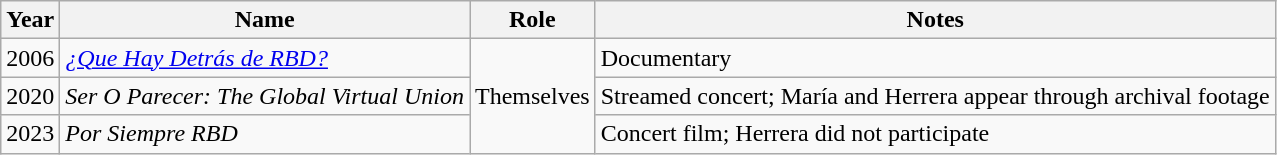<table class="wikitable">
<tr>
<th>Year</th>
<th>Name</th>
<th>Role</th>
<th>Notes</th>
</tr>
<tr>
<td>2006</td>
<td><a href='#'><em>¿Que Hay Detrás de RBD?</em></a></td>
<td rowspan="3">Themselves</td>
<td>Documentary</td>
</tr>
<tr>
<td>2020</td>
<td><em>Ser O Parecer: The Global Virtual Union</em></td>
<td>Streamed concert; María and Herrera appear through archival footage</td>
</tr>
<tr>
<td>2023</td>
<td><em>Por Siempre RBD</em></td>
<td>Concert film; Herrera did not participate</td>
</tr>
</table>
